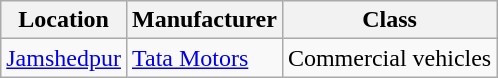<table class="wikitable sortable" border="1">
<tr>
<th>Location</th>
<th>Manufacturer</th>
<th>Class</th>
</tr>
<tr>
<td><a href='#'>Jamshedpur</a></td>
<td><a href='#'>Tata Motors</a></td>
<td>Commercial vehicles</td>
</tr>
</table>
